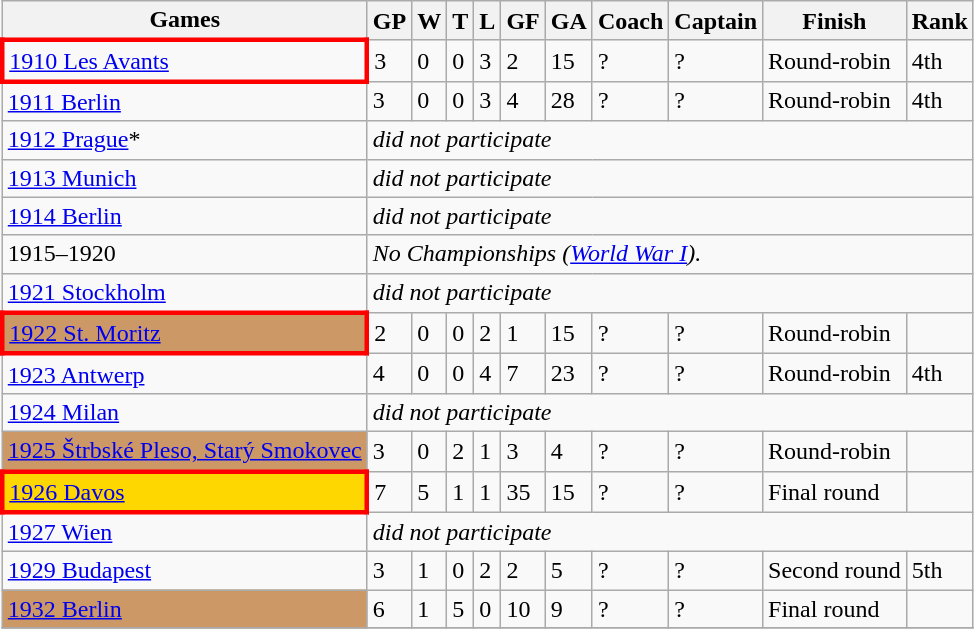<table class="wikitable sortable">
<tr>
<th>Games</th>
<th>GP</th>
<th>W</th>
<th>T</th>
<th>L</th>
<th>GF</th>
<th>GA</th>
<th>Coach</th>
<th>Captain</th>
<th>Finish</th>
<th>Rank</th>
</tr>
<tr>
<td style="border: 3px solid red"> <a href='#'>1910 Les Avants</a></td>
<td>3</td>
<td>0</td>
<td>0</td>
<td>3</td>
<td>2</td>
<td>15</td>
<td>?</td>
<td>?</td>
<td>Round-robin</td>
<td>4th</td>
</tr>
<tr>
<td> <a href='#'>1911 Berlin</a></td>
<td>3</td>
<td>0</td>
<td>0</td>
<td>3</td>
<td>4</td>
<td>28</td>
<td>?</td>
<td>?</td>
<td>Round-robin</td>
<td>4th</td>
</tr>
<tr>
<td> <a href='#'>1912 Prague</a>*</td>
<td colspan=10><em>did not participate</em></td>
</tr>
<tr>
<td> <a href='#'>1913 Munich</a></td>
<td colspan=10><em>did not participate</em></td>
</tr>
<tr>
<td> <a href='#'>1914 Berlin</a></td>
<td colspan=10><em>did not participate</em></td>
</tr>
<tr 0>
<td>1915–1920</td>
<td colspan=10><em>No Championships (<a href='#'>World War I</a>).</em></td>
</tr>
<tr>
<td> <a href='#'>1921 Stockholm</a></td>
<td colspan=10><em>did not participate</em></td>
</tr>
<tr>
<td style="border: 3px solid red; background:#c96;"> <a href='#'>1922 St. Moritz</a></td>
<td>2</td>
<td>0</td>
<td>0</td>
<td>2</td>
<td>1</td>
<td>15</td>
<td>?</td>
<td>?</td>
<td>Round-robin</td>
<td></td>
</tr>
<tr>
<td> <a href='#'>1923 Antwerp</a></td>
<td>4</td>
<td>0</td>
<td>0</td>
<td>4</td>
<td>7</td>
<td>23</td>
<td>?</td>
<td>?</td>
<td>Round-robin</td>
<td>4th</td>
</tr>
<tr>
<td> <a href='#'>1924 Milan</a></td>
<td colspan=10><em>did not participate</em></td>
</tr>
<tr>
<td style="background:#c96;"> <a href='#'>1925 Štrbské Pleso, Starý Smokovec</a></td>
<td>3</td>
<td>0</td>
<td>2</td>
<td>1</td>
<td>3</td>
<td>4</td>
<td>?</td>
<td>?</td>
<td>Round-robin</td>
<td></td>
</tr>
<tr>
<td style="border:3px solid red; background:gold;"> <a href='#'>1926 Davos</a></td>
<td>7</td>
<td>5</td>
<td>1</td>
<td>1</td>
<td>35</td>
<td>15</td>
<td>?</td>
<td>?</td>
<td>Final round</td>
<td></td>
</tr>
<tr>
<td> <a href='#'>1927 Wien</a></td>
<td colspan=10><em>did not participate</em></td>
</tr>
<tr>
<td> <a href='#'>1929 Budapest</a></td>
<td>3</td>
<td>1</td>
<td>0</td>
<td>2</td>
<td>2</td>
<td>5</td>
<td>?</td>
<td>?</td>
<td>Second round</td>
<td>5th</td>
</tr>
<tr>
<td style="background:#c96;"> <a href='#'>1932 Berlin</a></td>
<td>6</td>
<td>1</td>
<td>5</td>
<td>0</td>
<td>10</td>
<td>9</td>
<td>?</td>
<td>?</td>
<td>Final round</td>
<td></td>
</tr>
<tr>
</tr>
</table>
